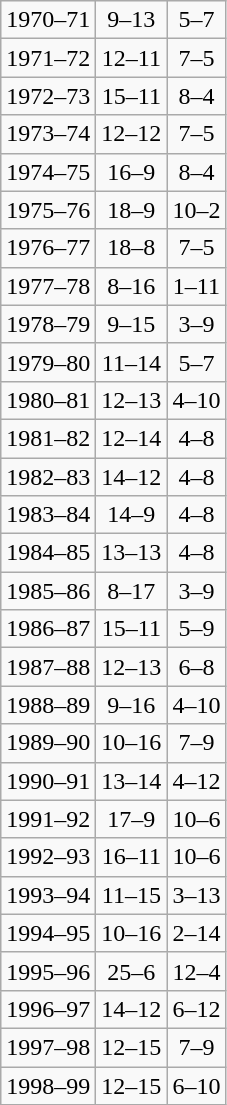<table class="wikitable" style="text-align:center;">
<tr>
<td>1970–71</td>
<td>9–13</td>
<td>5–7</td>
</tr>
<tr>
<td>1971–72</td>
<td>12–11</td>
<td>7–5</td>
</tr>
<tr>
<td>1972–73</td>
<td>15–11</td>
<td>8–4</td>
</tr>
<tr>
<td>1973–74</td>
<td>12–12</td>
<td>7–5</td>
</tr>
<tr>
<td>1974–75</td>
<td>16–9</td>
<td>8–4</td>
</tr>
<tr>
<td>1975–76</td>
<td>18–9</td>
<td>10–2</td>
</tr>
<tr>
<td>1976–77</td>
<td>18–8</td>
<td>7–5</td>
</tr>
<tr>
<td>1977–78</td>
<td>8–16</td>
<td>1–11</td>
</tr>
<tr>
<td>1978–79</td>
<td>9–15</td>
<td>3–9</td>
</tr>
<tr>
<td>1979–80</td>
<td>11–14</td>
<td>5–7</td>
</tr>
<tr>
<td>1980–81</td>
<td>12–13</td>
<td>4–10</td>
</tr>
<tr>
<td>1981–82</td>
<td>12–14</td>
<td>4–8</td>
</tr>
<tr>
<td>1982–83</td>
<td>14–12</td>
<td>4–8</td>
</tr>
<tr>
<td>1983–84</td>
<td>14–9</td>
<td>4–8</td>
</tr>
<tr>
<td>1984–85</td>
<td>13–13</td>
<td>4–8</td>
</tr>
<tr>
<td>1985–86</td>
<td>8–17</td>
<td>3–9</td>
</tr>
<tr>
<td>1986–87</td>
<td>15–11</td>
<td>5–9</td>
</tr>
<tr>
<td>1987–88</td>
<td>12–13</td>
<td>6–8</td>
</tr>
<tr>
<td>1988–89</td>
<td>9–16</td>
<td>4–10</td>
</tr>
<tr>
<td>1989–90</td>
<td>10–16</td>
<td>7–9</td>
</tr>
<tr>
<td>1990–91</td>
<td>13–14</td>
<td>4–12</td>
</tr>
<tr>
<td>1991–92</td>
<td>17–9</td>
<td>10–6</td>
</tr>
<tr>
<td>1992–93</td>
<td>16–11</td>
<td>10–6</td>
</tr>
<tr>
<td>1993–94</td>
<td>11–15</td>
<td>3–13</td>
</tr>
<tr>
<td>1994–95</td>
<td>10–16</td>
<td>2–14</td>
</tr>
<tr>
<td>1995–96</td>
<td>25–6</td>
<td>12–4</td>
</tr>
<tr>
<td>1996–97</td>
<td>14–12</td>
<td>6–12</td>
</tr>
<tr>
<td>1997–98</td>
<td>12–15</td>
<td>7–9</td>
</tr>
<tr>
<td>1998–99</td>
<td>12–15</td>
<td>6–10</td>
</tr>
</table>
